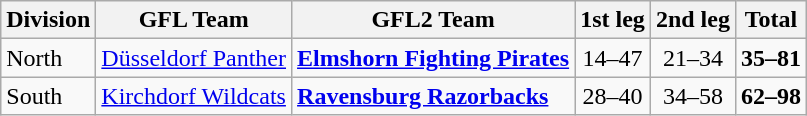<table class="wikitable">
<tr>
<th>Division</th>
<th>GFL Team</th>
<th>GFL2 Team</th>
<th>1st leg</th>
<th>2nd leg</th>
<th>Total</th>
</tr>
<tr>
<td>North</td>
<td><a href='#'>Düsseldorf Panther</a></td>
<td><strong><a href='#'>Elmshorn Fighting Pirates</a></strong></td>
<td style="text-align:center">14–47</td>
<td style="text-align:center">21–34</td>
<td style="text-align:center"><strong>35–81</strong></td>
</tr>
<tr>
<td>South</td>
<td><a href='#'>Kirchdorf Wildcats</a></td>
<td><strong><a href='#'>Ravensburg Razorbacks</a></strong></td>
<td style="text-align:center">28–40</td>
<td style="text-align:center">34–58</td>
<td style="text-align:center"><strong>62–98</strong></td>
</tr>
</table>
